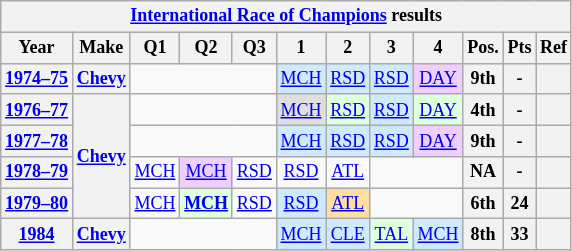<table class="wikitable" style="text-align:center; font-size:75%">
<tr>
<th colspan=12><a href='#'>International Race of Champions</a> results</th>
</tr>
<tr>
<th>Year</th>
<th>Make</th>
<th>Q1</th>
<th>Q2</th>
<th>Q3</th>
<th>1</th>
<th>2</th>
<th>3</th>
<th>4</th>
<th>Pos.</th>
<th>Pts</th>
<th>Ref</th>
</tr>
<tr>
<th><a href='#'>1974–75</a></th>
<th><a href='#'>Chevy</a></th>
<td colspan=3></td>
<td style="background:#CFEAFF;"><a href='#'>MCH</a><br></td>
<td style="background:#CFEAFF;"><a href='#'>RSD</a><br></td>
<td style="background:#CFEAFF;"><a href='#'>RSD</a><br></td>
<td style="background:#EFCFFF;"><a href='#'>DAY</a><br></td>
<th>9th</th>
<th>-</th>
<th></th>
</tr>
<tr>
<th><a href='#'>1976–77</a></th>
<th rowspan=4><a href='#'>Chevy</a></th>
<td colspan=3></td>
<td style="background:#DFDFDF;"><a href='#'>MCH</a><br></td>
<td style="background:#DFFFDF;"><a href='#'>RSD</a><br></td>
<td style="background:#CFEAFF;"><a href='#'>RSD</a><br></td>
<td style="background:#DFFFDF;"><a href='#'>DAY</a><br></td>
<th>4th</th>
<th>-</th>
<th></th>
</tr>
<tr>
<th><a href='#'>1977–78</a></th>
<td colspan=3></td>
<td style="background:#CFEAFF;"><a href='#'>MCH</a><br></td>
<td style="background:#CFEAFF;"><a href='#'>RSD</a><br></td>
<td style="background:#CFEAFF;"><a href='#'>RSD</a><br></td>
<td style="background:#EFCFFF;"><a href='#'>DAY</a><br></td>
<th>9th</th>
<th>-</th>
<th></th>
</tr>
<tr>
<th><a href='#'>1978–79</a></th>
<td><a href='#'>MCH</a></td>
<td style="background:#EFCFFF;"><a href='#'>MCH</a><br></td>
<td><a href='#'>RSD</a></td>
<td><a href='#'>RSD</a></td>
<td><a href='#'>ATL</a></td>
<td colspan=2></td>
<th>NA</th>
<th>-</th>
<th></th>
</tr>
<tr>
<th><a href='#'>1979–80</a></th>
<td><a href='#'>MCH</a></td>
<td style="background:#DFFFDF;"><strong><a href='#'>MCH</a></strong><br></td>
<td><a href='#'>RSD</a></td>
<td style="background:#CFEAFF;"><a href='#'>RSD</a><br></td>
<td style="background:#FFDF9F;"><a href='#'>ATL</a><br></td>
<td colspan=2></td>
<th>6th</th>
<th>24</th>
<th></th>
</tr>
<tr>
<th><a href='#'>1984</a></th>
<th><a href='#'>Chevy</a></th>
<td colspan=3></td>
<td style="background:#CFEAFF;"><a href='#'>MCH</a><br></td>
<td style="background:#CFEAFF;"><a href='#'>CLE</a><br></td>
<td style="background:#DFFFDF;"><a href='#'>TAL</a><br></td>
<td style="background:#CFEAFF;"><a href='#'>MCH</a><br></td>
<th>8th</th>
<th>33</th>
<th></th>
</tr>
</table>
